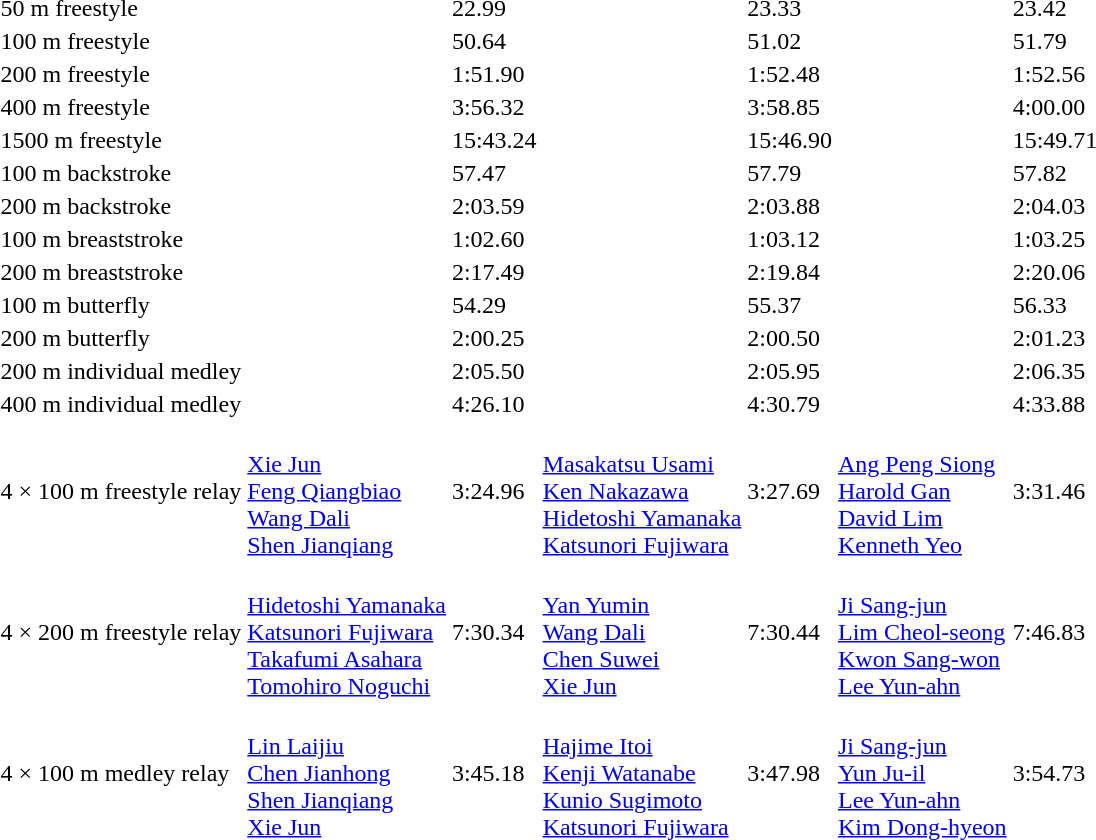<table>
<tr>
<td>50 m freestyle<br></td>
<td></td>
<td>22.99<br></td>
<td></td>
<td>23.33</td>
<td></td>
<td>23.42</td>
</tr>
<tr>
<td>100 m freestyle<br></td>
<td></td>
<td>50.64<br></td>
<td></td>
<td>51.02</td>
<td></td>
<td>51.79</td>
</tr>
<tr>
<td>200 m freestyle<br></td>
<td></td>
<td>1:51.90<br></td>
<td></td>
<td>1:52.48</td>
<td></td>
<td>1:52.56</td>
</tr>
<tr>
<td>400 m freestyle<br></td>
<td></td>
<td>3:56.32<br></td>
<td></td>
<td>3:58.85</td>
<td></td>
<td>4:00.00</td>
</tr>
<tr>
<td>1500 m freestyle<br></td>
<td></td>
<td>15:43.24</td>
<td></td>
<td>15:46.90</td>
<td></td>
<td>15:49.71</td>
</tr>
<tr>
<td>100 m backstroke<br></td>
<td></td>
<td>57.47</td>
<td></td>
<td>57.79</td>
<td></td>
<td>57.82</td>
</tr>
<tr>
<td>200 m backstroke<br></td>
<td></td>
<td>2:03.59<br></td>
<td></td>
<td>2:03.88</td>
<td></td>
<td>2:04.03</td>
</tr>
<tr>
<td>100 m breaststroke<br></td>
<td></td>
<td>1:02.60<br></td>
<td></td>
<td>1:03.12</td>
<td></td>
<td>1:03.25</td>
</tr>
<tr>
<td>200 m breaststroke<br></td>
<td></td>
<td>2:17.49<br></td>
<td></td>
<td>2:19.84</td>
<td></td>
<td>2:20.06</td>
</tr>
<tr>
<td>100 m butterfly<br></td>
<td></td>
<td>54.29<br></td>
<td></td>
<td>55.37</td>
<td></td>
<td>56.33</td>
</tr>
<tr>
<td>200 m butterfly<br></td>
<td></td>
<td>2:00.25<br></td>
<td></td>
<td>2:00.50</td>
<td></td>
<td>2:01.23</td>
</tr>
<tr>
<td>200 m individual medley<br></td>
<td></td>
<td>2:05.50</td>
<td></td>
<td>2:05.95</td>
<td></td>
<td>2:06.35</td>
</tr>
<tr>
<td>400 m individual medley<br></td>
<td></td>
<td>4:26.10<br></td>
<td></td>
<td>4:30.79</td>
<td></td>
<td>4:33.88</td>
</tr>
<tr>
<td>4 × 100 m freestyle relay<br></td>
<td><br><a href='#'>Xie Jun</a><br><a href='#'>Feng Qiangbiao</a><br><a href='#'>Wang Dali</a><br><a href='#'>Shen Jianqiang</a></td>
<td>3:24.96<br></td>
<td><br><a href='#'>Masakatsu Usami</a><br><a href='#'>Ken Nakazawa</a><br><a href='#'>Hidetoshi Yamanaka</a><br><a href='#'>Katsunori Fujiwara</a></td>
<td>3:27.69</td>
<td><br><a href='#'>Ang Peng Siong</a><br><a href='#'>Harold Gan</a><br><a href='#'>David Lim</a><br><a href='#'>Kenneth Yeo</a></td>
<td>3:31.46</td>
</tr>
<tr>
<td>4 × 200 m freestyle relay<br></td>
<td><br><a href='#'>Hidetoshi Yamanaka</a><br><a href='#'>Katsunori Fujiwara</a><br><a href='#'>Takafumi Asahara</a><br><a href='#'>Tomohiro Noguchi</a></td>
<td>7:30.34<br></td>
<td><br><a href='#'>Yan Yumin</a><br><a href='#'>Wang Dali</a><br><a href='#'>Chen Suwei</a><br><a href='#'>Xie Jun</a></td>
<td>7:30.44</td>
<td><br><a href='#'>Ji Sang-jun</a><br><a href='#'>Lim Cheol-seong</a><br><a href='#'>Kwon Sang-won</a><br><a href='#'>Lee Yun-ahn</a></td>
<td>7:46.83</td>
</tr>
<tr>
<td>4 × 100 m medley relay<br></td>
<td><br><a href='#'>Lin Laijiu</a><br><a href='#'>Chen Jianhong</a><br><a href='#'>Shen Jianqiang</a><br><a href='#'>Xie Jun</a></td>
<td>3:45.18<br></td>
<td><br><a href='#'>Hajime Itoi</a><br><a href='#'>Kenji Watanabe</a><br><a href='#'>Kunio Sugimoto</a><br><a href='#'>Katsunori Fujiwara</a></td>
<td>3:47.98</td>
<td><br><a href='#'>Ji Sang-jun</a><br><a href='#'>Yun Ju-il</a><br><a href='#'>Lee Yun-ahn</a><br><a href='#'>Kim Dong-hyeon</a></td>
<td>3:54.73</td>
</tr>
</table>
